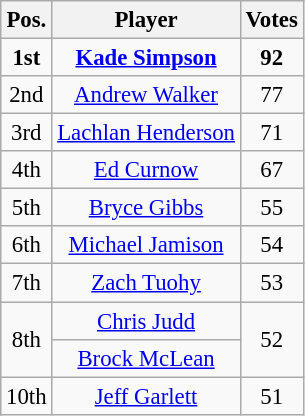<table class="wikitable" style="text-align:center; font-size:95%;">
<tr>
<th>Pos.<br></th>
<th>Player<br></th>
<th>Votes</th>
</tr>
<tr>
<td><strong>1st</strong></td>
<td><strong><a href='#'>Kade Simpson</a></strong></td>
<td><strong>92</strong></td>
</tr>
<tr>
<td>2nd</td>
<td><a href='#'>Andrew Walker</a></td>
<td>77</td>
</tr>
<tr>
<td>3rd</td>
<td><a href='#'>Lachlan Henderson</a></td>
<td>71</td>
</tr>
<tr>
<td>4th</td>
<td><a href='#'>Ed Curnow</a></td>
<td>67</td>
</tr>
<tr>
<td>5th</td>
<td><a href='#'>Bryce Gibbs</a></td>
<td>55</td>
</tr>
<tr>
<td>6th</td>
<td><a href='#'>Michael Jamison</a></td>
<td>54</td>
</tr>
<tr>
<td>7th</td>
<td><a href='#'>Zach Tuohy</a></td>
<td>53</td>
</tr>
<tr>
<td rowspan="2">8th</td>
<td><a href='#'>Chris Judd</a></td>
<td rowspan="2" valign="center">52</td>
</tr>
<tr>
<td><a href='#'>Brock McLean</a></td>
</tr>
<tr>
<td>10th</td>
<td><a href='#'>Jeff Garlett</a></td>
<td>51</td>
</tr>
</table>
